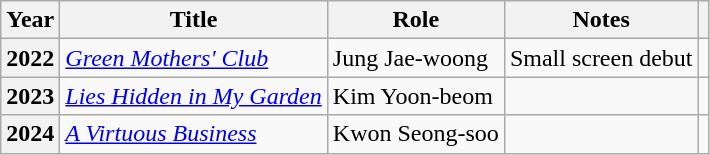<table class="wikitable plainrowheaders sortable">
<tr>
<th scope="col">Year</th>
<th scope="col">Title</th>
<th scope="col">Role</th>
<th scope="col">Notes</th>
<th scope="col" class="unsortable"></th>
</tr>
<tr>
<th scope="row">2022</th>
<td><em><a href='#'>Green Mothers' Club</a></em></td>
<td>Jung Jae-woong</td>
<td>Small screen debut</td>
<td style="text-align:center"></td>
</tr>
<tr>
<th scope="row">2023</th>
<td><em><a href='#'>Lies Hidden in My Garden</a></em></td>
<td>Kim Yoon-beom</td>
<td></td>
<td style="text-align:center"></td>
</tr>
<tr>
<th scope="row">2024</th>
<td><em><a href='#'>A Virtuous Business</a></em></td>
<td>Kwon Seong-soo</td>
<td></td>
<td style="text-align:center"></td>
</tr>
</table>
